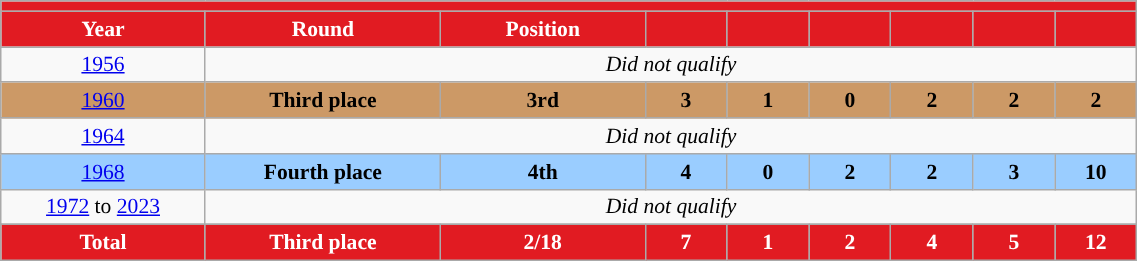<table class="wikitable" style="width:60%; font-size:90%; text-align:center;">
<tr style="color:white;">
<th style="background:#e11b22;" colspan=9><a href='#'></a></th>
</tr>
<tr style="color:white;">
<th style="width:60px; background:#e11b22;">Year</th>
<th style="width:70px; background:#e11b22;">Round</th>
<th style="width:60px; background:#e11b22;">Position</th>
<th style="width:20px; background:#e11b22;"></th>
<th style="width:20px; background:#e11b22;"></th>
<th style="width:20px; background:#e11b22;"></th>
<th style="width:20px; background:#e11b22;"></th>
<th style="width:20px; background:#e11b22;"></th>
<th style="width:20px; background:#e11b22;"></th>
</tr>
<tr>
<td> <a href='#'>1956</a></td>
<td colspan=8><em>Did not qualify</em></td>
</tr>
<tr style="background:#c96;">
<td> <a href='#'>1960</a></td>
<td><strong>Third place</strong></td>
<td><strong>3rd</strong></td>
<td><strong>3</strong></td>
<td><strong>1</strong></td>
<td><strong>0</strong></td>
<td><strong>2</strong></td>
<td><strong>2</strong></td>
<td><strong>2</strong></td>
</tr>
<tr>
<td> <a href='#'>1964</a></td>
<td colspan=8><em>Did not qualify</em></td>
</tr>
<tr style="background:#9acdff">
<td> <a href='#'>1968</a></td>
<td><strong>Fourth place</strong></td>
<td><strong>4th</strong></td>
<td><strong>4</strong></td>
<td><strong>0</strong></td>
<td><strong>2</strong></td>
<td><strong>2</strong></td>
<td><strong>3</strong></td>
<td><strong>10</strong></td>
</tr>
<tr>
<td> <a href='#'>1972</a> to  <a href='#'>2023</a></td>
<td colspan=8><em>Did not qualify</em></td>
</tr>
<tr>
</tr>
<tr style="color:white;">
<th style="background:#e11b22;">Total</th>
<th style="background:#e11b22;">Third place</th>
<th style="background:#e11b22;">2/18</th>
<th style="background:#e11b22;">7</th>
<th style="background:#e11b22;">1</th>
<th style="background:#e11b22;">2</th>
<th style="background:#e11b22;">4</th>
<th style="background:#e11b22;">5</th>
<th style="background:#e11b22;">12</th>
</tr>
</table>
